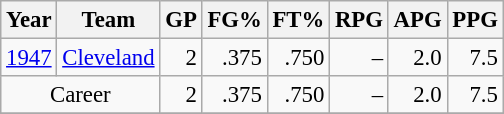<table class="wikitable sortable" style="font-size:95%; text-align:right;">
<tr>
<th>Year</th>
<th>Team</th>
<th>GP</th>
<th>FG%</th>
<th>FT%</th>
<th>RPG</th>
<th>APG</th>
<th>PPG</th>
</tr>
<tr>
<td style="text-align:left;"><a href='#'>1947</a></td>
<td style="text-align:left;"><a href='#'>Cleveland</a></td>
<td>2</td>
<td>.375</td>
<td>.750</td>
<td>–</td>
<td>2.0</td>
<td>7.5</td>
</tr>
<tr>
<td style="text-align:center;" colspan="2">Career</td>
<td>2</td>
<td>.375</td>
<td>.750</td>
<td>–</td>
<td>2.0</td>
<td>7.5</td>
</tr>
<tr>
</tr>
</table>
